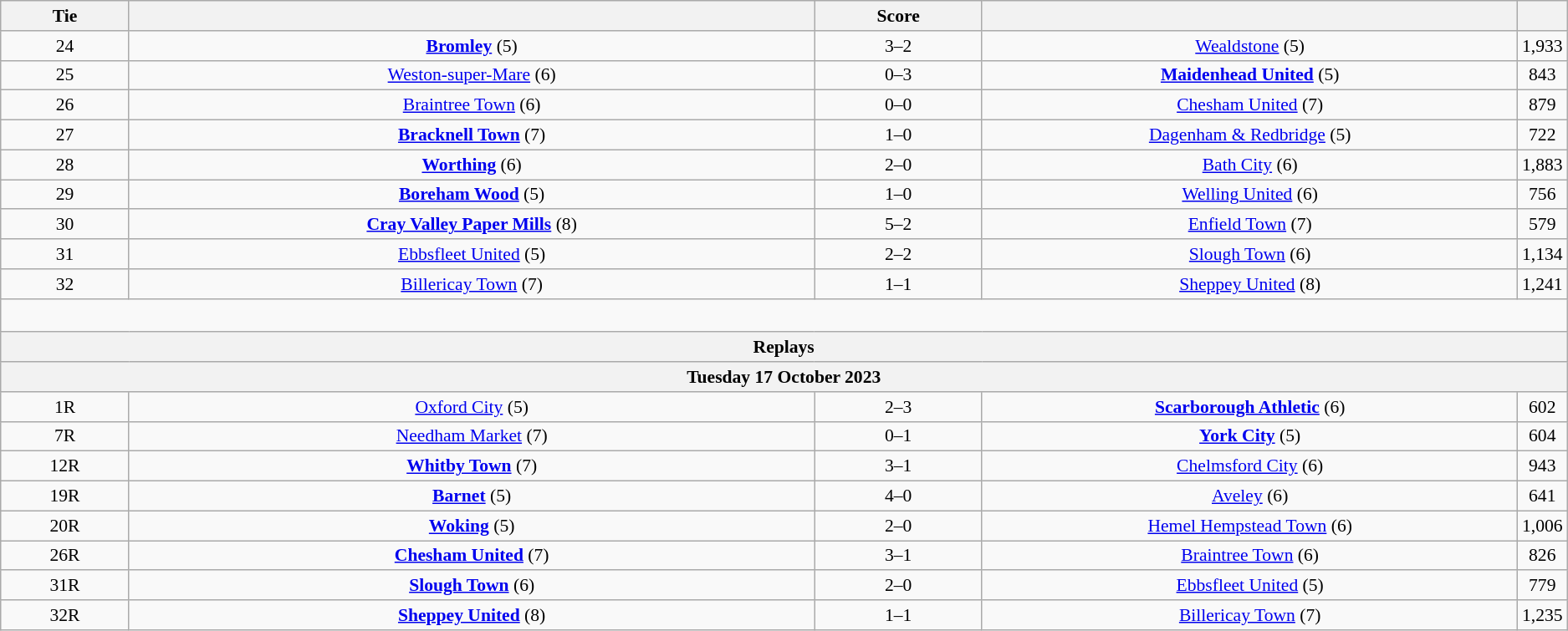<table class="wikitable" style="text-align:center; font-size:90%">
<tr>
<th scope="col" style="width:  8.43%;">Tie</th>
<th scope="col" style="width: 45.29%;"></th>
<th scope="col" style="width: 11.00%;">Score</th>
<th scope="col" style="width: 45.29%;"></th>
<th scope="col" style="width:  8.43%;"></th>
</tr>
<tr>
<td>24</td>
<td><strong><a href='#'>Bromley</a></strong> (5)</td>
<td>3–2</td>
<td><a href='#'>Wealdstone</a> (5)</td>
<td>1,933</td>
</tr>
<tr>
<td>25</td>
<td><a href='#'>Weston-super-Mare</a> (6)</td>
<td>0–3</td>
<td><strong><a href='#'>Maidenhead United</a></strong> (5)</td>
<td>843</td>
</tr>
<tr>
<td>26</td>
<td><a href='#'>Braintree Town</a> (6)</td>
<td>0–0</td>
<td><a href='#'>Chesham United</a> (7)</td>
<td>879</td>
</tr>
<tr>
<td>27</td>
<td><strong><a href='#'>Bracknell Town</a></strong> (7)</td>
<td>1–0</td>
<td><a href='#'>Dagenham & Redbridge</a> (5)</td>
<td>722</td>
</tr>
<tr>
<td>28</td>
<td><strong><a href='#'>Worthing</a></strong> (6)</td>
<td>2–0</td>
<td><a href='#'>Bath City</a> (6)</td>
<td>1,883</td>
</tr>
<tr>
<td>29</td>
<td><strong><a href='#'>Boreham Wood</a></strong> (5)</td>
<td>1–0</td>
<td><a href='#'>Welling United</a> (6)</td>
<td>756</td>
</tr>
<tr>
<td>30</td>
<td><strong><a href='#'>Cray Valley Paper Mills</a></strong> (8)</td>
<td>5–2</td>
<td><a href='#'>Enfield Town</a> (7)</td>
<td>579</td>
</tr>
<tr>
<td>31</td>
<td><a href='#'>Ebbsfleet United</a> (5)</td>
<td>2–2</td>
<td><a href='#'>Slough Town</a> (6)</td>
<td>1,134</td>
</tr>
<tr>
<td>32</td>
<td><a href='#'>Billericay Town</a> (7)</td>
<td>1–1</td>
<td><a href='#'>Sheppey United</a> (8)</td>
<td>1,241</td>
</tr>
<tr>
<td colspan="5" style="height: 20px;"></td>
</tr>
<tr>
<th colspan="5">Replays</th>
</tr>
<tr>
<th colspan="5">Tuesday 17 October 2023</th>
</tr>
<tr>
<td>1R</td>
<td><a href='#'>Oxford City</a> (5)</td>
<td>2–3</td>
<td><strong><a href='#'>Scarborough Athletic</a></strong> (6)</td>
<td>602</td>
</tr>
<tr>
<td>7R</td>
<td><a href='#'>Needham Market</a> (7)</td>
<td>0–1</td>
<td><strong><a href='#'>York City</a></strong> (5)</td>
<td>604</td>
</tr>
<tr>
<td>12R</td>
<td><strong><a href='#'>Whitby Town</a></strong> (7)</td>
<td>3–1</td>
<td><a href='#'>Chelmsford City</a> (6)</td>
<td>943</td>
</tr>
<tr>
<td>19R</td>
<td><strong><a href='#'>Barnet</a></strong> (5)</td>
<td>4–0</td>
<td><a href='#'>Aveley</a> (6)</td>
<td>641</td>
</tr>
<tr>
<td>20R</td>
<td><strong><a href='#'>Woking</a></strong> (5)</td>
<td>2–0</td>
<td><a href='#'>Hemel Hempstead Town</a> (6)</td>
<td>1,006</td>
</tr>
<tr>
<td>26R</td>
<td><strong><a href='#'>Chesham United</a></strong> (7)</td>
<td>3–1 </td>
<td><a href='#'>Braintree Town</a> (6)</td>
<td>826</td>
</tr>
<tr>
<td>31R</td>
<td><strong><a href='#'>Slough Town</a></strong> (6)</td>
<td>2–0</td>
<td><a href='#'>Ebbsfleet United</a> (5)</td>
<td>779</td>
</tr>
<tr>
<td>32R</td>
<td><strong><a href='#'>Sheppey United</a></strong> (8)</td>
<td>1–1 </td>
<td><a href='#'>Billericay Town</a> (7)</td>
<td>1,235</td>
</tr>
</table>
